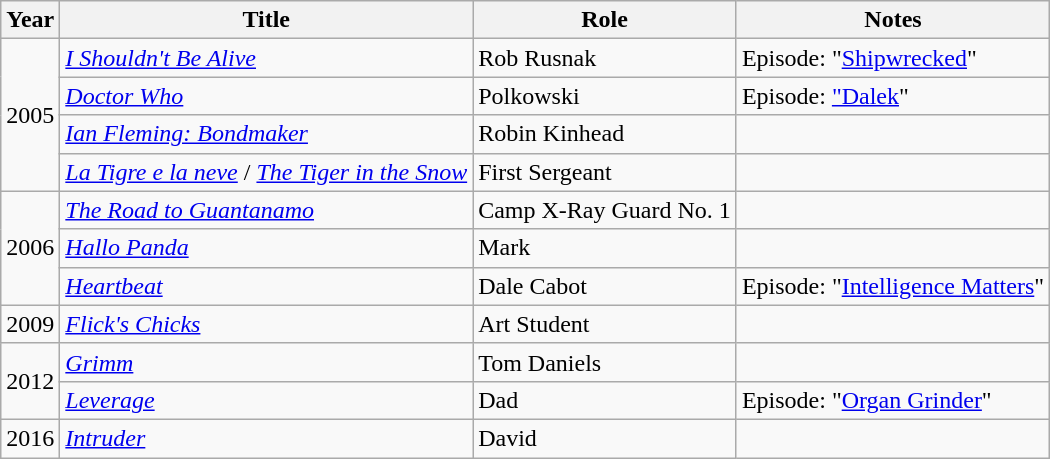<table class="wikitable">
<tr>
<th>Year</th>
<th>Title</th>
<th>Role</th>
<th>Notes</th>
</tr>
<tr>
<td rowspan="4">2005</td>
<td><em><a href='#'>I Shouldn't Be Alive</a></em></td>
<td>Rob Rusnak</td>
<td>Episode: "<a href='#'>Shipwrecked</a>"</td>
</tr>
<tr>
<td><em><a href='#'>Doctor Who</a></em></td>
<td>Polkowski</td>
<td>Episode: <a href='#'>"Dalek</a>"</td>
</tr>
<tr>
<td><em><a href='#'>Ian Fleming: Bondmaker</a></em></td>
<td>Robin Kinhead</td>
<td></td>
</tr>
<tr>
<td><em><a href='#'>La Tigre e la neve</a></em> / <em><a href='#'>The Tiger in the Snow</a></em></td>
<td>First Sergeant</td>
<td></td>
</tr>
<tr>
<td rowspan="3">2006</td>
<td><em><a href='#'>The Road to Guantanamo</a></em></td>
<td>Camp X-Ray Guard No. 1</td>
<td></td>
</tr>
<tr>
<td><em><a href='#'>Hallo Panda</a></em></td>
<td>Mark</td>
<td></td>
</tr>
<tr>
<td><em><a href='#'>Heartbeat</a></em></td>
<td>Dale Cabot</td>
<td>Episode: "<a href='#'>Intelligence Matters</a>"</td>
</tr>
<tr>
<td>2009</td>
<td><em><a href='#'>Flick's Chicks</a></em></td>
<td>Art Student</td>
<td></td>
</tr>
<tr>
<td rowspan="2">2012</td>
<td><em><a href='#'>Grimm</a></em></td>
<td>Tom Daniels</td>
<td></td>
</tr>
<tr>
<td><em><a href='#'>Leverage</a></em></td>
<td>Dad</td>
<td>Episode: "<a href='#'>Organ Grinder</a>"</td>
</tr>
<tr>
<td>2016</td>
<td><em><a href='#'>Intruder</a></em></td>
<td>David</td>
<td></td>
</tr>
</table>
